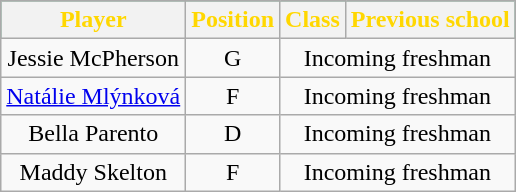<table class="wikitable">
<tr style="text-align:center; background:#006438; color:gold;">
<th>Player</th>
<th>Position</th>
<th>Class</th>
<th>Previous school</th>
</tr>
<tr style="text-align:center;" bgcolor="">
<td>Jessie McPherson</td>
<td>G</td>
<td colspan="2">Incoming freshman</td>
</tr>
<tr style="text-align:center;" bgcolor="">
<td><a href='#'>Natálie Mlýnková</a></td>
<td>F</td>
<td colspan="2">Incoming freshman</td>
</tr>
<tr style="text-align:center;" bgcolor="">
<td>Bella Parento</td>
<td>D</td>
<td colspan="2">Incoming freshman</td>
</tr>
<tr style="text-align:center;" bgcolor="">
<td>Maddy Skelton</td>
<td>F</td>
<td colspan="2">Incoming freshman</td>
</tr>
</table>
